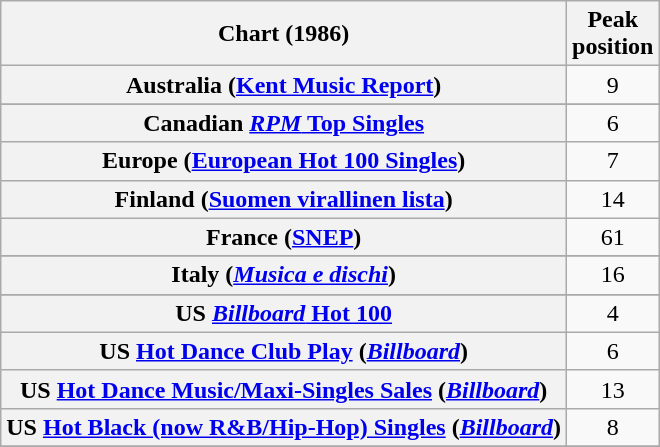<table class="wikitable plainrowheaders sortable">
<tr>
<th>Chart (1986)</th>
<th>Peak<br>position</th>
</tr>
<tr>
<th scope="row">Australia (<a href='#'>Kent Music Report</a>)</th>
<td align="center">9</td>
</tr>
<tr>
</tr>
<tr>
</tr>
<tr>
<th scope="row">Canadian <a href='#'><em>RPM</em> Top Singles</a></th>
<td align="center">6</td>
</tr>
<tr>
<th scope="row">Europe (<a href='#'>European Hot 100 Singles</a>)</th>
<td align="center">7</td>
</tr>
<tr>
<th scope="row">Finland (<a href='#'>Suomen virallinen lista</a>)</th>
<td align="center">14</td>
</tr>
<tr>
<th scope="row">France (<a href='#'>SNEP</a>)</th>
<td align="center">61</td>
</tr>
<tr>
</tr>
<tr>
<th scope="row">Italy (<em><a href='#'>Musica e dischi</a></em>)</th>
<td align="center">16</td>
</tr>
<tr>
</tr>
<tr>
</tr>
<tr>
</tr>
<tr>
</tr>
<tr>
</tr>
<tr>
</tr>
<tr>
<th scope="row">US <a href='#'><em>Billboard</em> Hot 100</a></th>
<td align="center">4</td>
</tr>
<tr>
<th scope="row">US <a href='#'>Hot Dance Club Play</a> (<em><a href='#'>Billboard</a></em>)</th>
<td align="center">6</td>
</tr>
<tr>
<th scope="row">US <a href='#'>Hot Dance Music/Maxi-Singles Sales</a> (<em><a href='#'>Billboard</a></em>)</th>
<td align="center">13</td>
</tr>
<tr>
<th scope="row">US <a href='#'>Hot Black (now R&B/Hip-Hop) Singles</a> (<em><a href='#'>Billboard</a></em>)</th>
<td align="center">8</td>
</tr>
<tr>
</tr>
</table>
